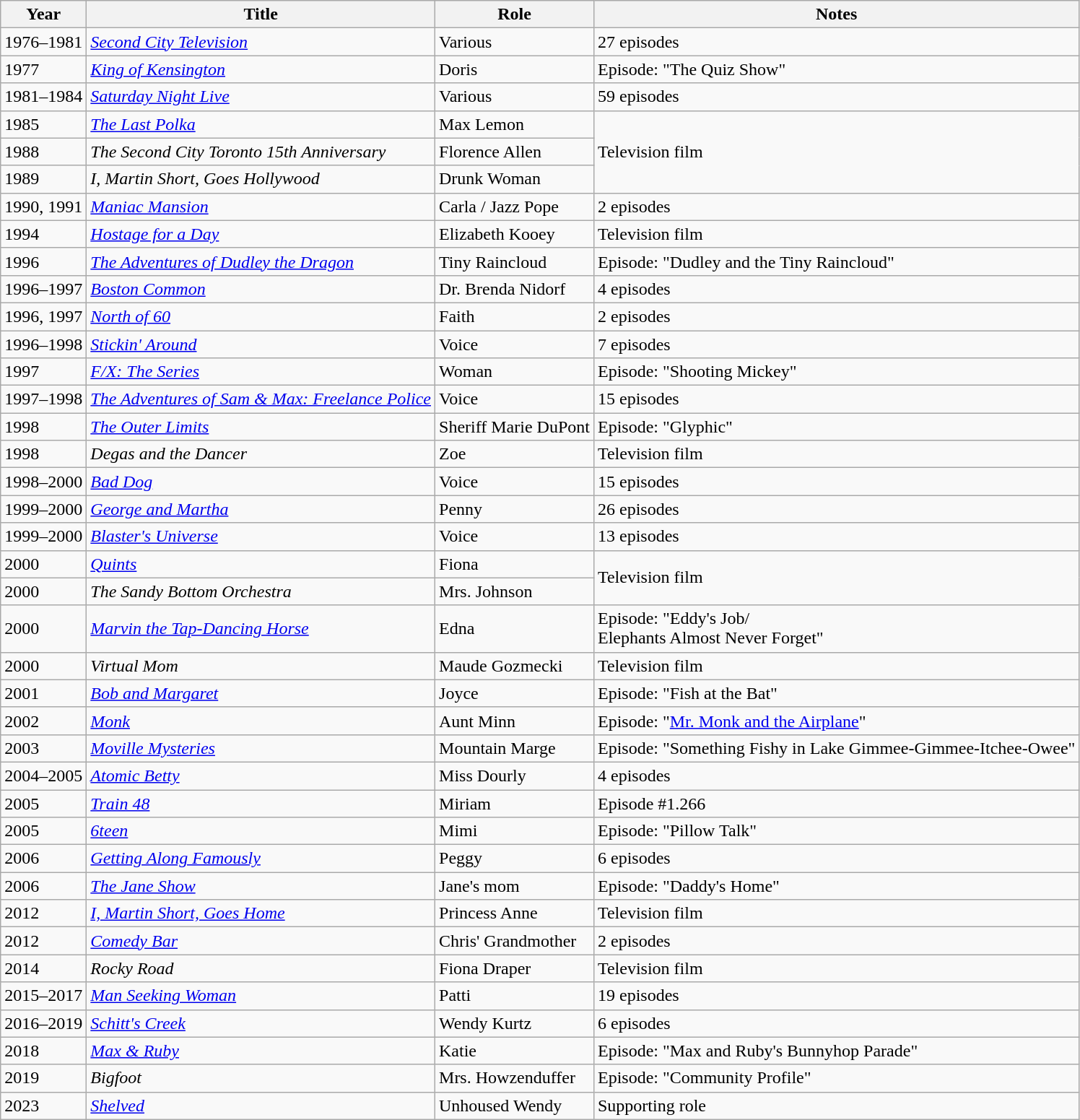<table class="wikitable sortable">
<tr>
<th>Year</th>
<th>Title</th>
<th>Role</th>
<th class="unsortable">Notes</th>
</tr>
<tr>
<td>1976–1981</td>
<td><em><a href='#'>Second City Television</a></em></td>
<td>Various</td>
<td>27 episodes</td>
</tr>
<tr>
<td>1977</td>
<td><em><a href='#'>King of Kensington</a></em></td>
<td>Doris</td>
<td>Episode: "The Quiz Show"</td>
</tr>
<tr>
<td>1981–1984</td>
<td><em><a href='#'>Saturday Night Live</a></em></td>
<td>Various</td>
<td>59 episodes</td>
</tr>
<tr>
<td>1985</td>
<td data-sort-value="Last Polka, The"><em><a href='#'>The Last Polka</a></em></td>
<td>Max Lemon</td>
<td rowspan="3">Television film</td>
</tr>
<tr>
<td>1988</td>
<td data-sort-value="Second City Toronto 15th Anniversary, The"><em>The Second City Toronto 15th Anniversary</em></td>
<td>Florence Allen</td>
</tr>
<tr>
<td>1989</td>
<td><em>I, Martin Short, Goes Hollywood</em></td>
<td>Drunk Woman</td>
</tr>
<tr>
<td>1990, 1991</td>
<td><a href='#'><em>Maniac Mansion</em></a></td>
<td>Carla / Jazz Pope</td>
<td>2 episodes</td>
</tr>
<tr>
<td>1994</td>
<td><em><a href='#'>Hostage for a Day</a></em></td>
<td>Elizabeth Kooey</td>
<td>Television film</td>
</tr>
<tr>
<td>1996</td>
<td data-sort-value="Adventures of Dudley the Dragon, The"><em><a href='#'>The Adventures of Dudley the Dragon</a></em></td>
<td>Tiny Raincloud</td>
<td>Episode: "Dudley and the Tiny Raincloud"</td>
</tr>
<tr>
<td>1996–1997</td>
<td><a href='#'><em>Boston Common</em></a></td>
<td>Dr. Brenda Nidorf</td>
<td>4 episodes</td>
</tr>
<tr>
<td>1996, 1997</td>
<td><em><a href='#'>North of 60</a></em></td>
<td>Faith</td>
<td>2 episodes</td>
</tr>
<tr>
<td>1996–1998</td>
<td><em><a href='#'>Stickin' Around</a></em></td>
<td>Voice</td>
<td>7 episodes</td>
</tr>
<tr>
<td>1997</td>
<td><em><a href='#'>F/X: The Series</a></em></td>
<td>Woman</td>
<td>Episode: "Shooting Mickey"</td>
</tr>
<tr>
<td>1997–1998</td>
<td data-sort-value="Adventures of Sam & Max: Freelance Police, The"><em><a href='#'>The Adventures of Sam & Max: Freelance Police</a></em></td>
<td>Voice</td>
<td>15 episodes</td>
</tr>
<tr>
<td>1998</td>
<td data-sort-value="Outer Limits, The"><a href='#'><em>The Outer Limits</em></a></td>
<td>Sheriff Marie DuPont</td>
<td>Episode: "Glyphic"</td>
</tr>
<tr>
<td>1998</td>
<td><em>Degas and the Dancer</em></td>
<td>Zoe</td>
<td>Television film</td>
</tr>
<tr>
<td>1998–2000</td>
<td><a href='#'><em>Bad Dog</em></a></td>
<td>Voice</td>
<td>15 episodes</td>
</tr>
<tr>
<td>1999–2000</td>
<td><em><a href='#'>George and Martha</a></em></td>
<td>Penny</td>
<td>26 episodes</td>
</tr>
<tr>
<td>1999–2000</td>
<td><em><a href='#'>Blaster's Universe</a></em></td>
<td>Voice</td>
<td>13 episodes</td>
</tr>
<tr>
<td>2000</td>
<td><em><a href='#'>Quints</a></em></td>
<td>Fiona</td>
<td rowspan="2">Television film</td>
</tr>
<tr>
<td>2000</td>
<td data-sort-value="Sandy Bottom Orchestra, The"><em>The Sandy Bottom Orchestra</em></td>
<td>Mrs. Johnson</td>
</tr>
<tr>
<td>2000</td>
<td><em><a href='#'>Marvin the Tap-Dancing Horse</a></em></td>
<td>Edna</td>
<td>Episode: "Eddy's Job/<br>Elephants Almost Never Forget"</td>
</tr>
<tr>
<td>2000</td>
<td><em>Virtual Mom</em></td>
<td>Maude Gozmecki</td>
<td>Television film</td>
</tr>
<tr>
<td>2001</td>
<td><em><a href='#'>Bob and Margaret</a></em></td>
<td>Joyce</td>
<td>Episode: "Fish at the Bat"</td>
</tr>
<tr>
<td>2002</td>
<td><em><a href='#'>Monk</a></em></td>
<td>Aunt Minn</td>
<td>Episode: "<a href='#'>Mr. Monk and the Airplane</a>"</td>
</tr>
<tr>
<td>2003</td>
<td><em><a href='#'>Moville Mysteries</a></em></td>
<td>Mountain Marge</td>
<td>Episode: "Something Fishy in Lake Gimmee-Gimmee-Itchee-Owee"</td>
</tr>
<tr>
<td>2004–2005</td>
<td><em><a href='#'>Atomic Betty</a></em></td>
<td>Miss Dourly</td>
<td>4 episodes</td>
</tr>
<tr>
<td>2005</td>
<td><em><a href='#'>Train 48</a></em></td>
<td>Miriam</td>
<td>Episode #1.266</td>
</tr>
<tr>
<td>2005</td>
<td><em><a href='#'>6teen</a></em></td>
<td>Mimi</td>
<td>Episode: "Pillow Talk"</td>
</tr>
<tr>
<td>2006</td>
<td><em><a href='#'>Getting Along Famously</a></em></td>
<td>Peggy</td>
<td>6 episodes</td>
</tr>
<tr>
<td>2006</td>
<td data-sort-value="Jane Show, The"><em><a href='#'>The Jane Show</a></em></td>
<td>Jane's mom</td>
<td>Episode: "Daddy's Home"</td>
</tr>
<tr>
<td>2012</td>
<td><em><a href='#'>I, Martin Short, Goes Home</a></em></td>
<td>Princess Anne</td>
<td>Television film</td>
</tr>
<tr>
<td>2012</td>
<td><em><a href='#'>Comedy Bar</a></em></td>
<td>Chris' Grandmother</td>
<td>2 episodes</td>
</tr>
<tr>
<td>2014</td>
<td><em>Rocky Road</em></td>
<td>Fiona Draper</td>
<td>Television film</td>
</tr>
<tr>
<td>2015–2017</td>
<td><em><a href='#'>Man Seeking Woman</a></em></td>
<td>Patti</td>
<td>19 episodes</td>
</tr>
<tr>
<td>2016–2019</td>
<td><em><a href='#'>Schitt's Creek</a></em></td>
<td>Wendy Kurtz</td>
<td>6 episodes</td>
</tr>
<tr>
<td>2018</td>
<td><em><a href='#'>Max & Ruby</a></em></td>
<td>Katie</td>
<td>Episode: "Max and Ruby's Bunnyhop Parade"</td>
</tr>
<tr>
<td>2019</td>
<td><em>Bigfoot</em></td>
<td>Mrs. Howzenduffer</td>
<td>Episode: "Community Profile"</td>
</tr>
<tr>
<td>2023</td>
<td><em><a href='#'>Shelved</a></em></td>
<td>Unhoused Wendy</td>
<td>Supporting role</td>
</tr>
</table>
